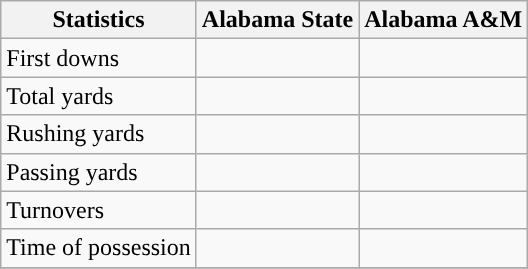<table class="wikitable">
<tr>
<th>Statistics</th>
<th>Alabama State</th>
<th>Alabama A&M</th>
</tr>
<tr>
<td>First downs</td>
<td> </td>
<td> </td>
</tr>
<tr>
<td>Total yards</td>
<td> </td>
<td> </td>
</tr>
<tr>
<td>Rushing yards</td>
<td> </td>
<td> </td>
</tr>
<tr>
<td>Passing yards</td>
<td> </td>
<td> </td>
</tr>
<tr>
<td>Turnovers</td>
<td> </td>
<td> </td>
</tr>
<tr>
<td>Time of possession</td>
<td> </td>
<td> </td>
</tr>
<tr>
</tr>
</table>
